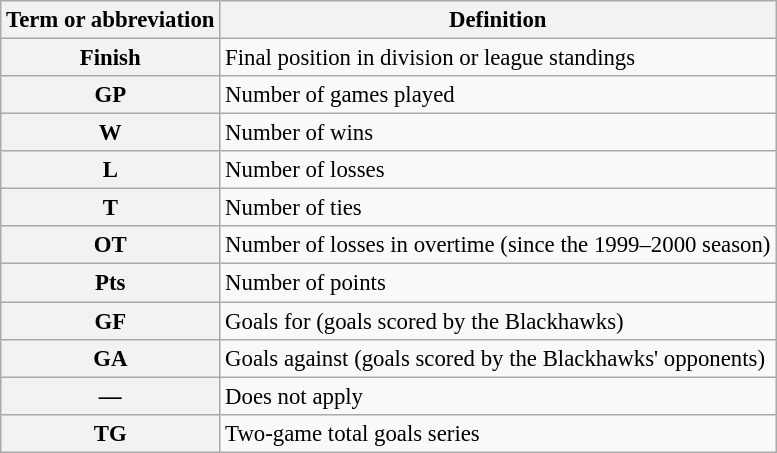<table class="wikitable" style="font-size:95%">
<tr>
<th scope="col">Term or abbreviation</th>
<th scope="col">Definition</th>
</tr>
<tr>
<th scope="row">Finish</th>
<td>Final position in division or league standings</td>
</tr>
<tr>
<th scope="row">GP</th>
<td>Number of games played</td>
</tr>
<tr>
<th scope="row">W</th>
<td>Number of wins</td>
</tr>
<tr>
<th scope="row">L</th>
<td>Number of losses</td>
</tr>
<tr>
<th scope="row">T</th>
<td>Number of ties</td>
</tr>
<tr>
<th scope="row">OT</th>
<td>Number of losses in overtime (since the 1999–2000 season)</td>
</tr>
<tr>
<th scope="row">Pts</th>
<td>Number of points</td>
</tr>
<tr>
<th scope="row">GF</th>
<td>Goals for (goals scored by the Blackhawks)</td>
</tr>
<tr>
<th scope="row">GA</th>
<td>Goals against (goals scored by the Blackhawks' opponents)</td>
</tr>
<tr>
<th scope="row">—</th>
<td>Does not apply</td>
</tr>
<tr>
<th scope = "row">TG</th>
<td>Two-game total goals series</td>
</tr>
</table>
